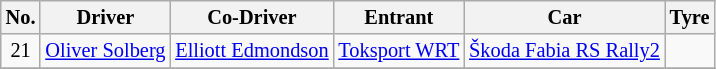<table class="wikitable" style="font-size: 85%;">
<tr>
<th>No.</th>
<th>Driver</th>
<th>Co-Driver</th>
<th>Entrant</th>
<th>Car</th>
<th>Tyre</th>
</tr>
<tr>
<td align="center">21</td>
<td> <a href='#'>Oliver Solberg</a></td>
<td> <a href='#'>Elliott Edmondson</a></td>
<td> <a href='#'>Toksport WRT</a></td>
<td><a href='#'>Škoda Fabia RS Rally2</a></td>
<td align="center"></td>
</tr>
<tr>
</tr>
</table>
